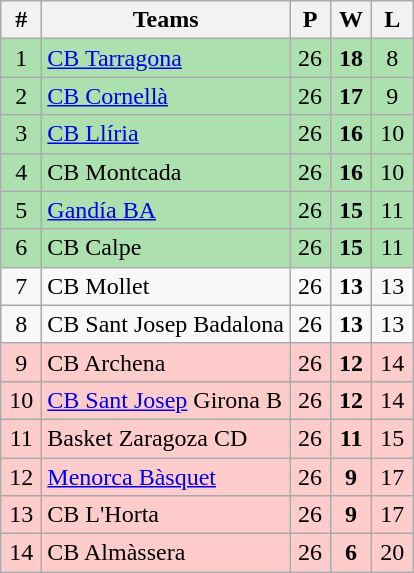<table class="wikitable" style="text-align: center;">
<tr>
<th width=20>#</th>
<th>Teams</th>
<th width=20>P</th>
<th width=20>W</th>
<th width=20>L</th>
</tr>
<tr bgcolor=ACE1AF>
<td>1</td>
<td align=left><a href='#'>CB Tarragona</a></td>
<td>26</td>
<td><strong>18</strong></td>
<td>8</td>
</tr>
<tr bgcolor=ACE1AF>
<td>2</td>
<td align=left><a href='#'>CB Cornellà</a></td>
<td>26</td>
<td><strong>17</strong></td>
<td>9</td>
</tr>
<tr bgcolor=ACE1AF>
<td>3</td>
<td align=left><a href='#'>CB Llíria</a></td>
<td>26</td>
<td><strong>16</strong></td>
<td>10</td>
</tr>
<tr bgcolor=ACE1AF>
<td>4</td>
<td align=left>CB Montcada</td>
<td>26</td>
<td><strong>16</strong></td>
<td>10</td>
</tr>
<tr bgcolor=ACE1AF>
<td>5</td>
<td align=left><a href='#'>Gandía BA</a></td>
<td>26</td>
<td><strong>15</strong></td>
<td>11</td>
</tr>
<tr bgcolor=ACE1AF>
<td>6</td>
<td align=left>CB Calpe</td>
<td>26</td>
<td><strong>15</strong></td>
<td>11</td>
</tr>
<tr>
<td>7</td>
<td align=left>CB Mollet</td>
<td>26</td>
<td><strong>13</strong></td>
<td>13</td>
</tr>
<tr>
<td>8</td>
<td align=left>CB Sant Josep Badalona</td>
<td>26</td>
<td><strong>13</strong></td>
<td>13</td>
</tr>
<tr bgcolor=FFCCCC>
<td>9</td>
<td align=left>CB Archena</td>
<td>26</td>
<td><strong>12</strong></td>
<td>14</td>
</tr>
<tr bgcolor=FFCCCC>
<td>10</td>
<td align=left><a href='#'>CB Sant Josep</a> Girona B</td>
<td>26</td>
<td><strong>12</strong></td>
<td>14</td>
</tr>
<tr bgcolor=FFCCCC>
<td>11</td>
<td align=left>Basket Zaragoza CD</td>
<td>26</td>
<td><strong>11</strong></td>
<td>15</td>
</tr>
<tr bgcolor=FFCCCC>
<td>12</td>
<td align=left><a href='#'>Menorca Bàsquet</a></td>
<td>26</td>
<td><strong>9</strong></td>
<td>17</td>
</tr>
<tr bgcolor=FFCCCC>
<td>13</td>
<td align=left>CB L'Horta</td>
<td>26</td>
<td><strong>9</strong></td>
<td>17</td>
</tr>
<tr bgcolor=FFCCCC>
<td>14</td>
<td align=left>CB Almàssera</td>
<td>26</td>
<td><strong>6</strong></td>
<td>20</td>
</tr>
</table>
